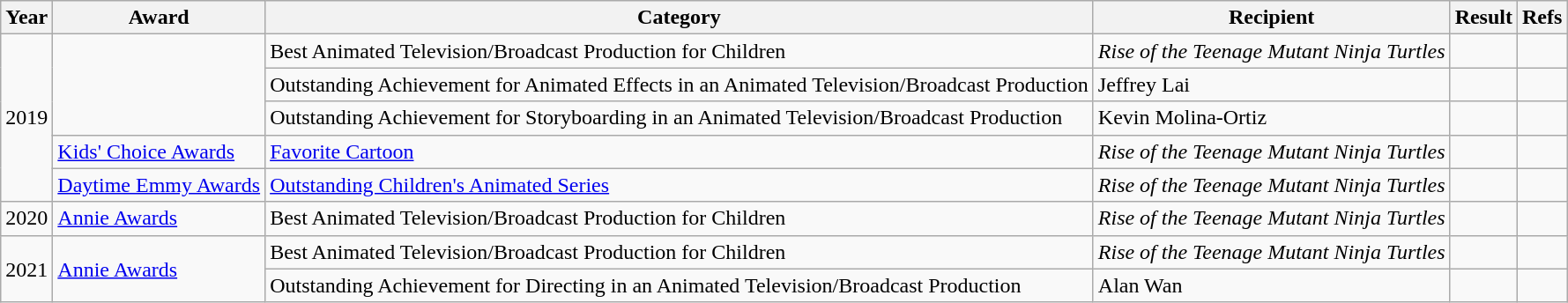<table class="wikitable sortable">
<tr>
<th>Year</th>
<th>Award</th>
<th>Category</th>
<th>Recipient</th>
<th>Result</th>
<th>Refs</th>
</tr>
<tr>
<td rowspan=5>2019</td>
<td rowspan="3"></td>
<td>Best Animated Television/Broadcast Production for Children</td>
<td><em>Rise of the Teenage Mutant Ninja Turtles</em></td>
<td></td>
<td style="text-align:center;"></td>
</tr>
<tr>
<td>Outstanding Achievement for Animated Effects in an Animated Television/Broadcast Production</td>
<td>Jeffrey Lai</td>
<td></td>
<td style="text-align:center;"></td>
</tr>
<tr>
<td>Outstanding Achievement for Storyboarding in an Animated Television/Broadcast Production</td>
<td>Kevin Molina-Ortiz</td>
<td></td>
<td style="text-align:center;"></td>
</tr>
<tr>
<td><a href='#'>Kids' Choice Awards</a></td>
<td><a href='#'>Favorite Cartoon</a></td>
<td><em>Rise of the Teenage Mutant Ninja Turtles</em></td>
<td></td>
<td style="text-align:center;"></td>
</tr>
<tr>
<td><a href='#'>Daytime Emmy Awards</a></td>
<td><a href='#'>Outstanding Children's Animated Series</a></td>
<td><em>Rise of the Teenage Mutant Ninja Turtles</em></td>
<td></td>
<td style="text-align:center;"></td>
</tr>
<tr>
<td>2020</td>
<td><a href='#'>Annie Awards</a></td>
<td>Best Animated Television/Broadcast Production for Children</td>
<td><em>Rise of the Teenage Mutant Ninja Turtles</em></td>
<td></td>
<td style="text-align:center;"></td>
</tr>
<tr>
<td rowspan=2>2021</td>
<td rowspan="2"><a href='#'>Annie Awards</a></td>
<td>Best Animated Television/Broadcast Production for Children</td>
<td><em>Rise of the Teenage Mutant Ninja Turtles</em></td>
<td></td>
<td style="text-align:center;"></td>
</tr>
<tr>
<td>Outstanding Achievement for Directing in an Animated Television/Broadcast Production</td>
<td>Alan Wan</td>
<td></td>
<td style="text-align:center;"></td>
</tr>
</table>
